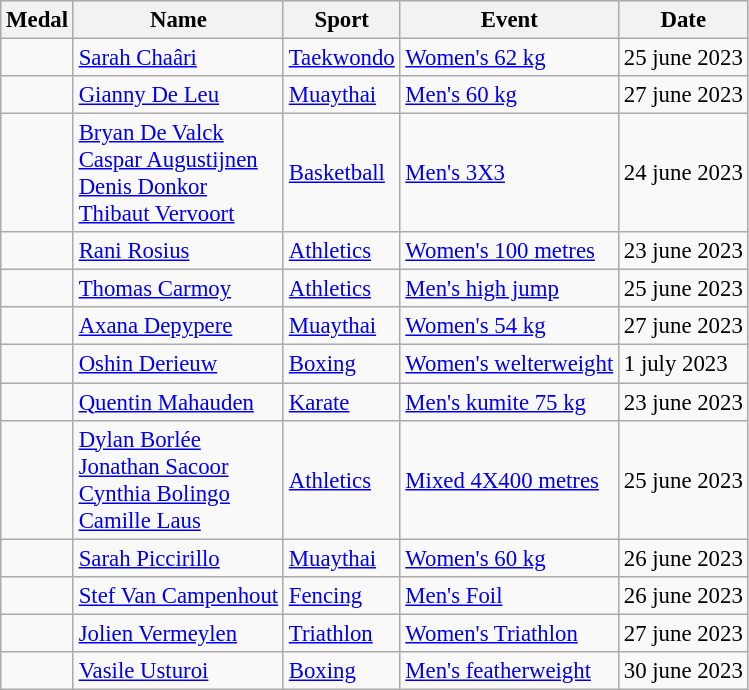<table class="wikitable sortable" style="font-size: 95%;">
<tr>
<th>Medal</th>
<th>Name</th>
<th>Sport</th>
<th>Event</th>
<th>Date</th>
</tr>
<tr>
<td></td>
<td><a href='#'>Sarah Chaâri</a></td>
<td><a href='#'>Taekwondo</a></td>
<td><a href='#'>Women's 62 kg</a></td>
<td>25 june 2023</td>
</tr>
<tr>
<td></td>
<td><a href='#'>Gianny De Leu</a></td>
<td><a href='#'>Muaythai</a></td>
<td><a href='#'>Men's 60 kg</a></td>
<td>27 june 2023</td>
</tr>
<tr>
<td></td>
<td><a href='#'>Bryan De Valck</a><br><a href='#'>Caspar Augustijnen</a><br><a href='#'>Denis Donkor</a><br><a href='#'>Thibaut Vervoort</a></td>
<td><a href='#'>Basketball</a></td>
<td><a href='#'>Men's 3X3</a></td>
<td>24 june 2023</td>
</tr>
<tr>
<td></td>
<td><a href='#'>Rani Rosius</a></td>
<td><a href='#'>Athletics</a></td>
<td><a href='#'>Women's 100 metres</a></td>
<td>23 june 2023</td>
</tr>
<tr>
<td></td>
<td><a href='#'>Thomas Carmoy</a></td>
<td><a href='#'>Athletics</a></td>
<td><a href='#'>Men's high jump</a></td>
<td>25 june 2023</td>
</tr>
<tr>
<td></td>
<td><a href='#'>Axana Depypere</a></td>
<td><a href='#'>Muaythai</a></td>
<td><a href='#'>Women's 54 kg</a></td>
<td>27 june 2023</td>
</tr>
<tr>
<td></td>
<td><a href='#'>Oshin Derieuw</a></td>
<td><a href='#'>Boxing</a></td>
<td><a href='#'>Women's welterweight</a></td>
<td>1 july 2023</td>
</tr>
<tr>
<td></td>
<td><a href='#'>Quentin Mahauden</a></td>
<td><a href='#'>Karate</a></td>
<td><a href='#'>Men's kumite 75 kg</a></td>
<td>23 june 2023</td>
</tr>
<tr>
<td></td>
<td><a href='#'>Dylan Borlée</a><br><a href='#'>Jonathan Sacoor</a><br><a href='#'>Cynthia Bolingo</a><br><a href='#'>Camille Laus</a></td>
<td><a href='#'>Athletics</a></td>
<td><a href='#'>Mixed 4X400 metres</a></td>
<td>25 june 2023</td>
</tr>
<tr>
<td></td>
<td><a href='#'>Sarah Piccirillo</a></td>
<td><a href='#'>Muaythai</a></td>
<td><a href='#'>Women's 60 kg</a></td>
<td>26 june 2023</td>
</tr>
<tr>
<td></td>
<td><a href='#'>Stef Van Campenhout</a></td>
<td><a href='#'>Fencing</a></td>
<td><a href='#'>Men's Foil</a></td>
<td>26 june 2023</td>
</tr>
<tr>
<td></td>
<td><a href='#'>Jolien Vermeylen</a></td>
<td><a href='#'>Triathlon</a></td>
<td><a href='#'>Women's Triathlon</a></td>
<td>27 june 2023</td>
</tr>
<tr>
<td></td>
<td><a href='#'>Vasile Usturoi</a></td>
<td><a href='#'>Boxing</a></td>
<td><a href='#'>Men's featherweight</a></td>
<td>30 june 2023</td>
</tr>
</table>
